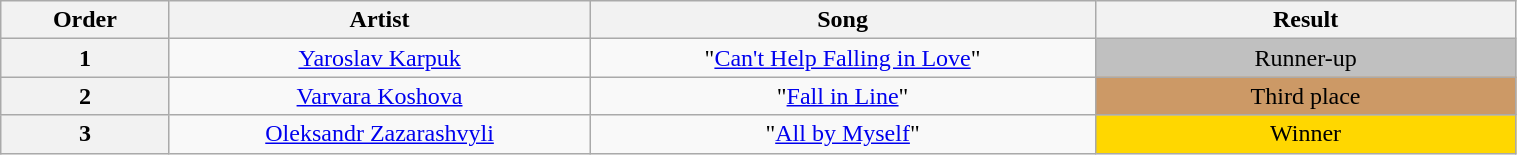<table class="wikitable" style="text-align:center; width:80%;">
<tr>
<th style="width:10%;">Order</th>
<th style="width:25%;">Artist</th>
<th style="width:30%;">Song</th>
<th style="width:25%;">Result</th>
</tr>
<tr>
<th>1</th>
<td style="background:"><a href='#'>Yaroslav Karpuk</a></td>
<td>"<a href='#'>Can't Help Falling in Love</a>"</td>
<td style="background:silver;">Runner-up</td>
</tr>
<tr>
<th>2</th>
<td style="background:"><a href='#'>Varvara Koshova</a></td>
<td>"<a href='#'>Fall in Line</a>"</td>
<td style="background:#cc9966;">Third place</td>
</tr>
<tr>
<th>3</th>
<td style="background:"><a href='#'>Oleksandr Zazarashvyli</a></td>
<td>"<a href='#'>All by Myself</a>"</td>
<td style="background:gold">Winner</td>
</tr>
</table>
